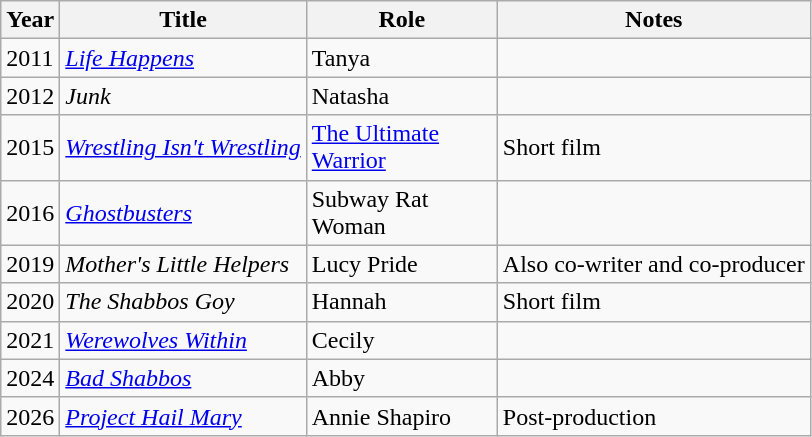<table class="wikitable sortable">
<tr>
<th>Year</th>
<th>Title</th>
<th width=120>Role</th>
<th class="unsortable">Notes</th>
</tr>
<tr>
<td>2011</td>
<td><em><a href='#'>Life Happens</a></em></td>
<td>Tanya</td>
<td></td>
</tr>
<tr>
<td>2012</td>
<td><em>Junk</em></td>
<td>Natasha</td>
<td></td>
</tr>
<tr>
<td>2015</td>
<td><em><a href='#'>Wrestling Isn't Wrestling</a></em></td>
<td><a href='#'>The Ultimate Warrior</a></td>
<td>Short film</td>
</tr>
<tr>
<td>2016</td>
<td><em><a href='#'>Ghostbusters</a></em></td>
<td>Subway Rat Woman</td>
<td></td>
</tr>
<tr>
<td>2019</td>
<td><em>Mother's Little Helpers</em></td>
<td>Lucy Pride</td>
<td>Also co-writer and co-producer</td>
</tr>
<tr>
<td>2020</td>
<td><em>The Shabbos Goy</em></td>
<td>Hannah</td>
<td>Short film</td>
</tr>
<tr>
<td>2021</td>
<td><em><a href='#'>Werewolves Within</a></em></td>
<td>Cecily</td>
<td></td>
</tr>
<tr>
<td>2024</td>
<td><em><a href='#'>Bad Shabbos</a></em></td>
<td>Abby</td>
<td></td>
</tr>
<tr>
<td>2026</td>
<td><em><a href='#'>Project Hail Mary</a></em></td>
<td>Annie Shapiro</td>
<td>Post-production</td>
</tr>
</table>
